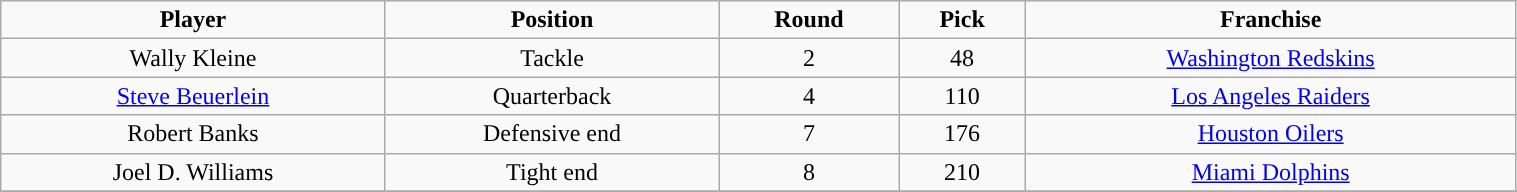<table class="wikitable" width="80%">
<tr align="center">
<td><strong>Player</strong></td>
<td><strong>Position</strong></td>
<td><strong>Round</strong></td>
<td><strong>Pick</strong></td>
<td><strong>Franchise</strong></td>
</tr>
<tr align="center" bgcolor="">
<td>Wally Kleine</td>
<td>Tackle</td>
<td>2</td>
<td>48</td>
<td><a href='#'>Washington Redskins</a></td>
</tr>
<tr align="center" bgcolor="">
<td><a href='#'>Steve Beuerlein</a></td>
<td>Quarterback</td>
<td>4</td>
<td>110</td>
<td><a href='#'>Los Angeles Raiders</a></td>
</tr>
<tr align="center" bgcolor="">
<td>Robert Banks</td>
<td>Defensive end</td>
<td>7</td>
<td>176</td>
<td><a href='#'>Houston Oilers</a></td>
</tr>
<tr align="center" bgcolor="">
<td>Joel D. Williams</td>
<td>Tight end</td>
<td>8</td>
<td>210</td>
<td><a href='#'>Miami Dolphins</a></td>
</tr>
<tr align="center" bgcolor="">
</tr>
</table>
